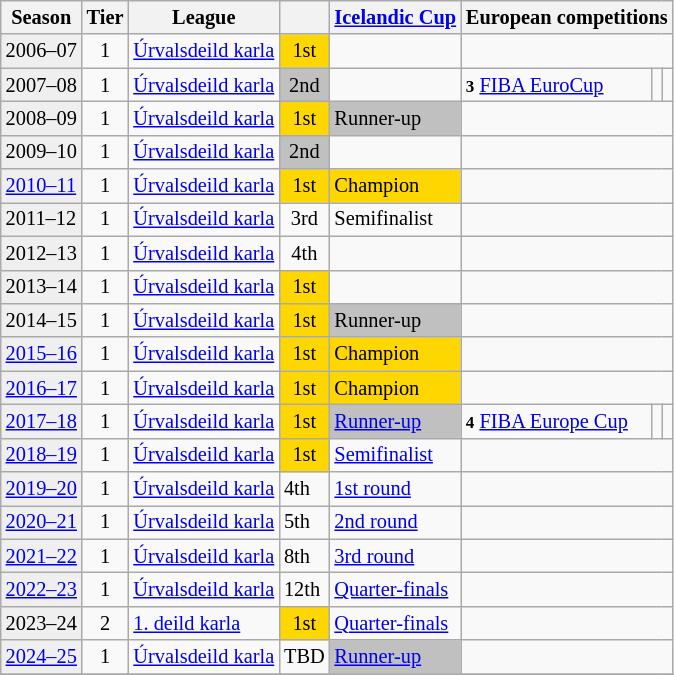<table class="wikitable" style="font-size:85%">
<tr>
<th>Season</th>
<th>Tier</th>
<th>League</th>
<th></th>
<th><a href='#'>Icelandic Cup</a></th>
<th colspan=3>European competitions</th>
</tr>
<tr>
<td style="background:#efefef;">2006–07</td>
<td align="center">1</td>
<td><a href='#'>Úrvalsdeild karla</a></td>
<td align="center" style="background:gold">1st</td>
<td></td>
<td colspan=3></td>
</tr>
<tr>
<td style="background:#efefef;">2007–08</td>
<td align="center">1</td>
<td><a href='#'>Úrvalsdeild karla</a></td>
<td align="center" style="background:silver">2nd</td>
<td></td>
<td><small><strong>3</strong></small> <a href='#'>FIBA EuroCup</a></td>
<td></td>
<td></td>
</tr>
<tr>
<td style="background:#efefef;">2008–09</td>
<td align="center">1</td>
<td><a href='#'>Úrvalsdeild karla</a></td>
<td align="center" style="background:gold">1st</td>
<td bgcolor=silver>Runner-up</td>
<td colspan=3></td>
</tr>
<tr>
<td style="background:#efefef;">2009–10</td>
<td align="center">1</td>
<td><a href='#'>Úrvalsdeild karla</a></td>
<td align="center" style="background:silver">2nd</td>
<td></td>
<td colspan=3></td>
</tr>
<tr>
<td style="background:#efefef;"><a href='#'>2010–11</a></td>
<td align="center">1</td>
<td><a href='#'>Úrvalsdeild karla</a></td>
<td align="center" style="background:gold">1st</td>
<td style="background:gold ">Champion</td>
<td colspan=3></td>
</tr>
<tr>
<td style="background:#efefef;">2011–12</td>
<td align="center">1</td>
<td><a href='#'>Úrvalsdeild karla</a></td>
<td align="center">3rd</td>
<td>Semifinalist</td>
<td colspan=3></td>
</tr>
<tr>
<td style="background:#efefef;">2012–13</td>
<td align="center">1</td>
<td><a href='#'>Úrvalsdeild karla</a></td>
<td align="center">4th</td>
<td></td>
<td colspan=3></td>
</tr>
<tr>
<td style="background:#efefef;">2013–14</td>
<td align="center">1</td>
<td><a href='#'>Úrvalsdeild karla</a></td>
<td align="center" style="background:gold ">1st</td>
<td></td>
<td colspan=3></td>
</tr>
<tr>
<td style="background:#efefef;">2014–15</td>
<td align="center">1</td>
<td><a href='#'>Úrvalsdeild karla</a></td>
<td align="center" style="background:gold ">1st</td>
<td bgcolor=silver>Runner-up</td>
<td colspan=3></td>
</tr>
<tr>
<td style="background:#efefef;"><a href='#'>2015–16</a></td>
<td align="center">1</td>
<td><a href='#'>Úrvalsdeild karla</a></td>
<td align="center" style="background:gold ">1st</td>
<td style="background:gold ">Champion</td>
<td colspan=3></td>
</tr>
<tr>
<td style="background:#efefef;"><a href='#'>2016–17</a></td>
<td align="center">1</td>
<td><a href='#'>Úrvalsdeild karla</a></td>
<td align="center" style="background:gold ">1st</td>
<td style="background:gold ">Champion</td>
<td colspan=3></td>
</tr>
<tr>
<td style="background:#efefef;"><a href='#'>2017–18</a></td>
<td align="center">1</td>
<td><a href='#'>Úrvalsdeild karla</a></td>
<td align="center" style="background:gold ">1st</td>
<td bgcolor=silver><a href='#'>Runner-up</a></td>
<td><small><strong>4</strong></small> <a href='#'>FIBA Europe Cup</a></td>
<td></td>
<td></td>
</tr>
<tr>
<td style="background:#efefef;"><a href='#'>2018–19</a></td>
<td align="center">1</td>
<td><a href='#'>Úrvalsdeild karla</a></td>
<td align="center" style="background:gold ">1st</td>
<td><a href='#'>Semifinalist</a></td>
<td colspan=3></td>
</tr>
<tr>
<td style="background:#efefef;"><a href='#'>2019–20</a></td>
<td align="center">1</td>
<td><a href='#'>Úrvalsdeild karla</a></td>
<td>4th</td>
<td><a href='#'>1st round</a></td>
<td colspan=3></td>
</tr>
<tr>
<td style="background:#efefef;"><a href='#'>2020–21</a></td>
<td align="center">1</td>
<td><a href='#'>Úrvalsdeild karla</a></td>
<td>5th</td>
<td><a href='#'>2nd round</a></td>
<td colspan=3></td>
</tr>
<tr>
<td style="background:#efefef;"><a href='#'>2021–22</a></td>
<td align="center">1</td>
<td><a href='#'>Úrvalsdeild karla</a></td>
<td>8th</td>
<td><a href='#'>3rd round</a></td>
<td colspan=3></td>
</tr>
<tr>
<td style="background:#efefef;"><a href='#'>2022–23</a></td>
<td align="center">1</td>
<td><a href='#'>Úrvalsdeild karla</a></td>
<td>12th</td>
<td><a href='#'>Quarter-finals</a></td>
<td colspan=3></td>
</tr>
<tr>
<td style="background:#efefef;">2023–24</td>
<td align="center">2</td>
<td><a href='#'>1. deild karla</a></td>
<td align="center" style="background:gold ">1st</td>
<td><a href='#'>Quarter-finals</a></td>
<td colspan=3></td>
</tr>
<tr>
<td style="background:#efefef;"><a href='#'>2024–25</a></td>
<td align="center">1</td>
<td><a href='#'>Úrvalsdeild karla</a></td>
<td>TBD</td>
<td bgcolor=silver><a href='#'>Runner-up</a></td>
<td colspan=3></td>
</tr>
<tr>
</tr>
</table>
